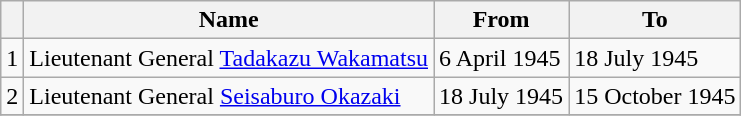<table class=wikitable>
<tr>
<th></th>
<th>Name</th>
<th>From</th>
<th>To</th>
</tr>
<tr>
<td>1</td>
<td>Lieutenant General <a href='#'>Tadakazu Wakamatsu</a></td>
<td>6 April 1945</td>
<td>18 July 1945</td>
</tr>
<tr>
<td>2</td>
<td>Lieutenant General <a href='#'>Seisaburo Okazaki</a></td>
<td>18 July 1945</td>
<td>15 October 1945</td>
</tr>
<tr>
</tr>
</table>
